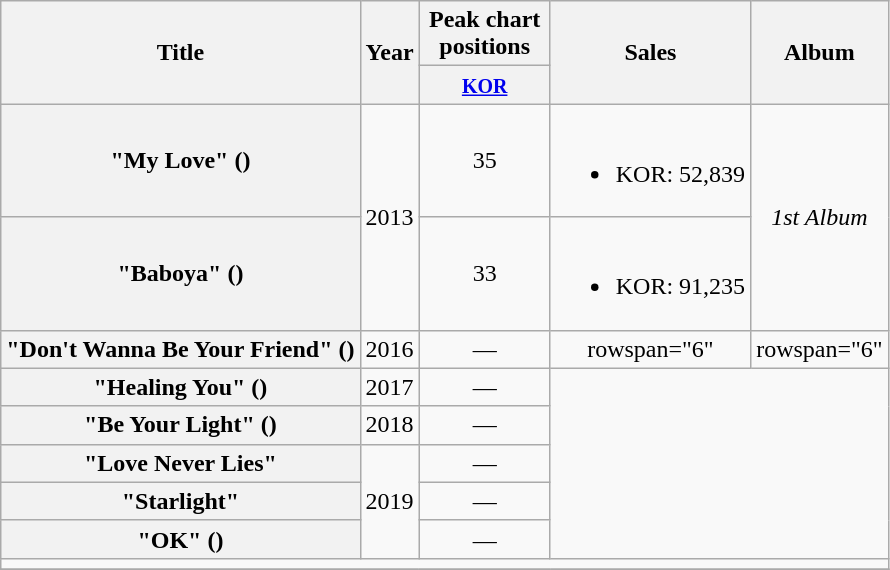<table class="wikitable plainrowheaders" style="text-align:center">
<tr>
<th rowspan="2" scope="col">Title</th>
<th rowspan="2" scope="col">Year</th>
<th colspan="1" scope="col" style="width:5em;">Peak chart positions</th>
<th rowspan="2" scope="col">Sales</th>
<th rowspan="2" scope="col">Album</th>
</tr>
<tr>
<th><small><a href='#'>KOR</a></small><br></th>
</tr>
<tr>
<th scope="row">"My Love" ()</th>
<td rowspan="2">2013</td>
<td>35</td>
<td><br><ul><li>KOR: 52,839</li></ul></td>
<td rowspan="2"><em>1st Album</em></td>
</tr>
<tr>
<th scope="row">"Baboya" ()</th>
<td>33</td>
<td><br><ul><li>KOR: 91,235</li></ul></td>
</tr>
<tr>
<th scope="row">"Don't Wanna Be Your Friend" ()</th>
<td>2016</td>
<td>—</td>
<td>rowspan="6" </td>
<td>rowspan="6" </td>
</tr>
<tr>
<th scope="row">"Healing You" ()</th>
<td>2017</td>
<td>—</td>
</tr>
<tr>
<th scope="row">"Be Your Light" ()</th>
<td>2018</td>
<td>—</td>
</tr>
<tr>
<th scope="row">"Love Never Lies"</th>
<td rowspan="3">2019</td>
<td>—</td>
</tr>
<tr>
<th scope="row">"Starlight"</th>
<td>—</td>
</tr>
<tr>
<th scope="row">"OK" ()<br></th>
<td>—</td>
</tr>
<tr>
<td colspan="5"></td>
</tr>
<tr>
</tr>
</table>
